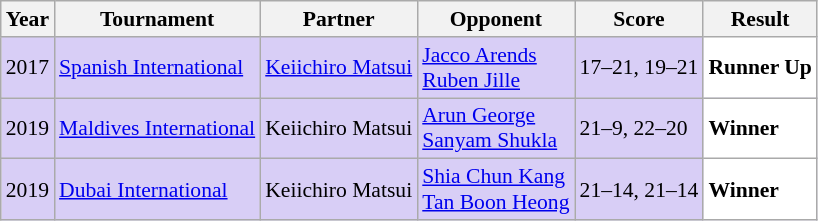<table class="sortable wikitable" style="font-size: 90%;">
<tr>
<th>Year</th>
<th>Tournament</th>
<th>Partner</th>
<th>Opponent</th>
<th>Score</th>
<th>Result</th>
</tr>
<tr style="background:#D8CEF6">
<td align="center">2017</td>
<td align="left"><a href='#'>Spanish International</a></td>
<td align="left"> <a href='#'>Keiichiro Matsui</a></td>
<td align="left"> <a href='#'>Jacco Arends</a><br> <a href='#'>Ruben Jille</a></td>
<td align="left">17–21, 19–21</td>
<td style="text-align:left; background:white"> <strong>Runner Up</strong></td>
</tr>
<tr style="background:#D8CEF6">
<td align="center">2019</td>
<td align="left"><a href='#'>Maldives International</a></td>
<td align="left"> Keiichiro Matsui</td>
<td align="left"> <a href='#'>Arun George</a><br> <a href='#'>Sanyam Shukla</a></td>
<td align="left">21–9, 22–20</td>
<td style="text-align:left; background:white"> <strong>Winner</strong></td>
</tr>
<tr style="background:#D8CEF6">
<td align="center">2019</td>
<td align="left"><a href='#'>Dubai International</a></td>
<td align="left"> Keiichiro Matsui</td>
<td align="left"> <a href='#'>Shia Chun Kang</a><br> <a href='#'>Tan Boon Heong</a></td>
<td align="left">21–14, 21–14</td>
<td style="text-align:left; background:white"> <strong>Winner</strong></td>
</tr>
</table>
